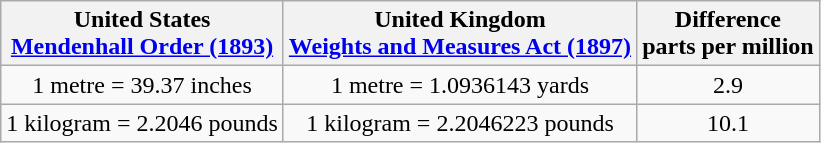<table class="wikitable" style="text-align: center">
<tr>
<th>United States<br><a href='#'>Mendenhall Order (1893)</a></th>
<th>United Kingdom<br><a href='#'>Weights and Measures Act (1897)</a></th>
<th>Difference<br>parts per million</th>
</tr>
<tr>
<td>1 metre = 39.37 inches</td>
<td>1 metre = 1.0936143 yards</td>
<td>2.9</td>
</tr>
<tr>
<td>1 kilogram = 2.2046 pounds</td>
<td>1 kilogram = 2.2046223 pounds</td>
<td>10.1</td>
</tr>
</table>
